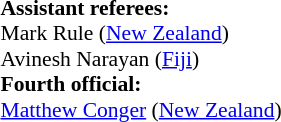<table style="width:100%; font-size:90%;">
<tr>
<td><br><strong>Assistant referees:</strong>
<br>Mark Rule (<a href='#'>New Zealand</a>)
<br>Avinesh Narayan (<a href='#'>Fiji</a>)
<br><strong>Fourth official:</strong>
<br><a href='#'>Matthew Conger</a> (<a href='#'>New Zealand</a>)</td>
</tr>
</table>
